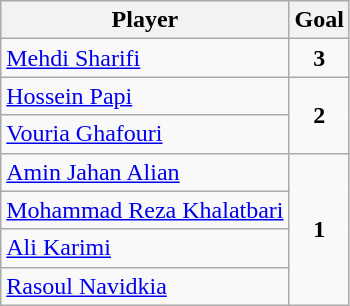<table class="wikitable">
<tr>
<th>Player</th>
<th>Goal</th>
</tr>
<tr>
<td> <a href='#'>Mehdi Sharifi</a></td>
<td style="text-align:center;"><strong>3</strong></td>
</tr>
<tr>
<td> <a href='#'>Hossein Papi</a></td>
<td rowspan="2" style="text-align:center;"><strong>2</strong></td>
</tr>
<tr>
<td> <a href='#'>Vouria Ghafouri</a></td>
</tr>
<tr>
<td> <a href='#'>Amin Jahan Alian</a></td>
<td rowspan="4" style="text-align:center;"><strong>1</strong></td>
</tr>
<tr>
<td> <a href='#'>Mohammad Reza Khalatbari</a></td>
</tr>
<tr>
<td> <a href='#'>Ali Karimi</a></td>
</tr>
<tr>
<td> <a href='#'>Rasoul Navidkia</a></td>
</tr>
</table>
